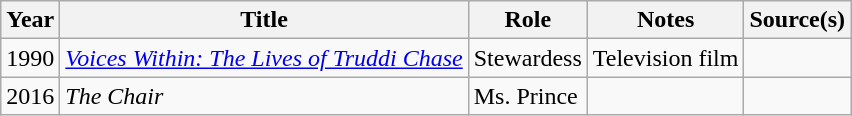<table class="wikitable sortable">
<tr>
<th>Year</th>
<th>Title</th>
<th>Role</th>
<th class = "unsortable">Notes</th>
<th>Source(s)</th>
</tr>
<tr>
<td>1990</td>
<td><em><a href='#'>Voices Within: The Lives of Truddi Chase</a></em></td>
<td>Stewardess</td>
<td>Television film</td>
<td></td>
</tr>
<tr>
<td>2016</td>
<td><em>The Chair</em></td>
<td>Ms. Prince</td>
<td></td>
<td></td>
</tr>
</table>
